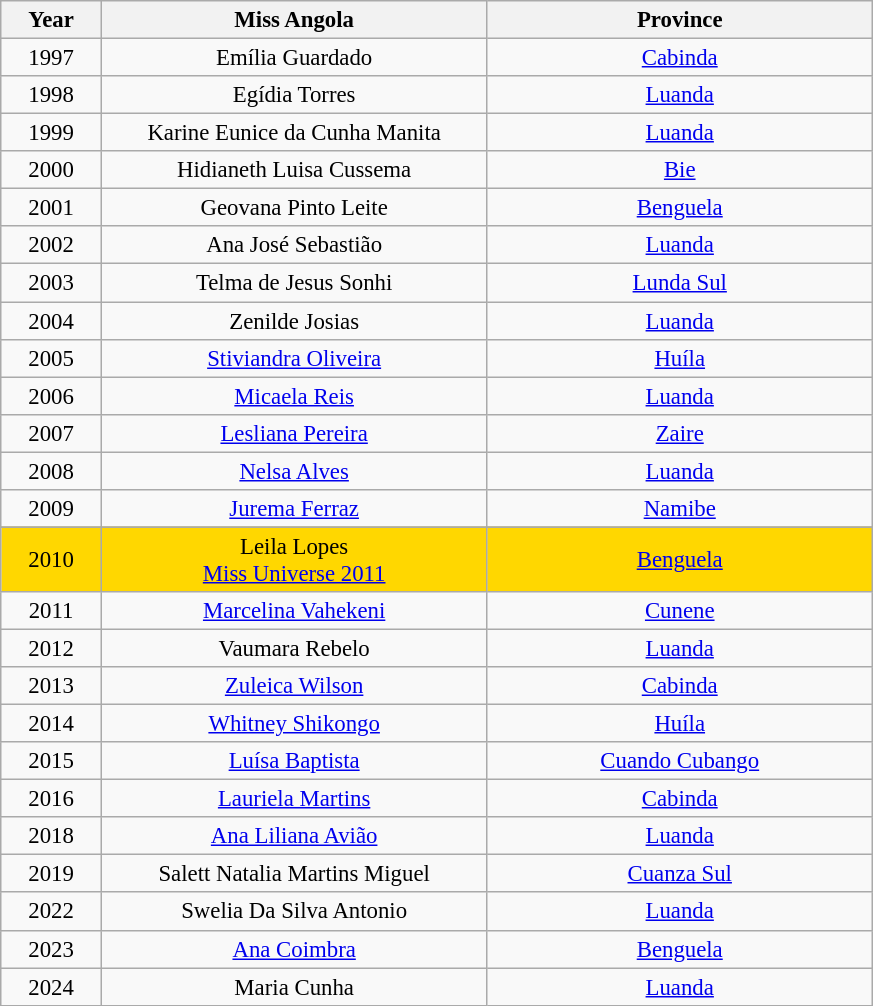<table class="wikitable sortable" style="font-size: 95%; text-align:center">
<tr>
<th width="60">Year</th>
<th width="250">Miss Angola</th>
<th width="250">Province</th>
</tr>
<tr>
<td>1997</td>
<td>Emília Guardado</td>
<td><a href='#'>Cabinda</a></td>
</tr>
<tr>
<td>1998</td>
<td>Egídia Torres</td>
<td><a href='#'>Luanda</a></td>
</tr>
<tr>
<td>1999</td>
<td>Karine Eunice da Cunha Manita</td>
<td><a href='#'>Luanda</a></td>
</tr>
<tr>
<td>2000</td>
<td>Hidianeth Luisa Cussema</td>
<td><a href='#'>Bie</a></td>
</tr>
<tr>
<td>2001</td>
<td>Geovana Pinto Leite</td>
<td><a href='#'>Benguela</a></td>
</tr>
<tr>
<td>2002</td>
<td>Ana José Sebastião</td>
<td><a href='#'>Luanda</a></td>
</tr>
<tr>
<td>2003</td>
<td>Telma de Jesus Sonhi</td>
<td><a href='#'>Lunda Sul</a></td>
</tr>
<tr>
<td>2004</td>
<td>Zenilde Josias</td>
<td><a href='#'>Luanda</a></td>
</tr>
<tr>
<td>2005</td>
<td><a href='#'>Stiviandra Oliveira</a></td>
<td><a href='#'>Huíla</a></td>
</tr>
<tr>
<td>2006</td>
<td><a href='#'>Micaela Reis</a></td>
<td><a href='#'>Luanda</a></td>
</tr>
<tr>
<td>2007</td>
<td><a href='#'>Lesliana Pereira</a></td>
<td><a href='#'>Zaire</a></td>
</tr>
<tr>
<td>2008</td>
<td><a href='#'>Nelsa Alves</a></td>
<td><a href='#'>Luanda</a></td>
</tr>
<tr>
<td>2009</td>
<td><a href='#'>Jurema Ferraz</a></td>
<td><a href='#'>Namibe</a></td>
</tr>
<tr>
</tr>
<tr style="background-color:gold ">
<td>2010</td>
<td>Leila Lopes<br><a href='#'>Miss Universe 2011</a></td>
<td><a href='#'>Benguela</a></td>
</tr>
<tr>
<td>2011</td>
<td><a href='#'>Marcelina Vahekeni</a></td>
<td><a href='#'>Cunene</a></td>
</tr>
<tr>
<td>2012</td>
<td>Vaumara Rebelo</td>
<td><a href='#'>Luanda</a></td>
</tr>
<tr>
<td>2013</td>
<td><a href='#'>Zuleica Wilson</a></td>
<td><a href='#'>Cabinda</a></td>
</tr>
<tr>
<td>2014</td>
<td><a href='#'>Whitney Shikongo</a></td>
<td><a href='#'>Huíla</a></td>
</tr>
<tr>
<td>2015</td>
<td><a href='#'>Luísa Baptista</a></td>
<td><a href='#'>Cuando Cubango</a></td>
</tr>
<tr>
<td>2016</td>
<td><a href='#'>Lauriela Martins</a></td>
<td><a href='#'>Cabinda</a></td>
</tr>
<tr>
<td>2018</td>
<td><a href='#'>Ana Liliana Avião</a></td>
<td><a href='#'>Luanda</a></td>
</tr>
<tr>
<td>2019</td>
<td>Salett Natalia Martins Miguel</td>
<td><a href='#'>Cuanza Sul</a></td>
</tr>
<tr>
<td>2022</td>
<td>Swelia Da Silva Antonio</td>
<td><a href='#'>Luanda</a></td>
</tr>
<tr>
<td>2023</td>
<td><a href='#'>Ana Coimbra</a></td>
<td><a href='#'>Benguela</a></td>
</tr>
<tr>
<td>2024</td>
<td>Maria Cunha</td>
<td><a href='#'>Luanda</a></td>
</tr>
</table>
